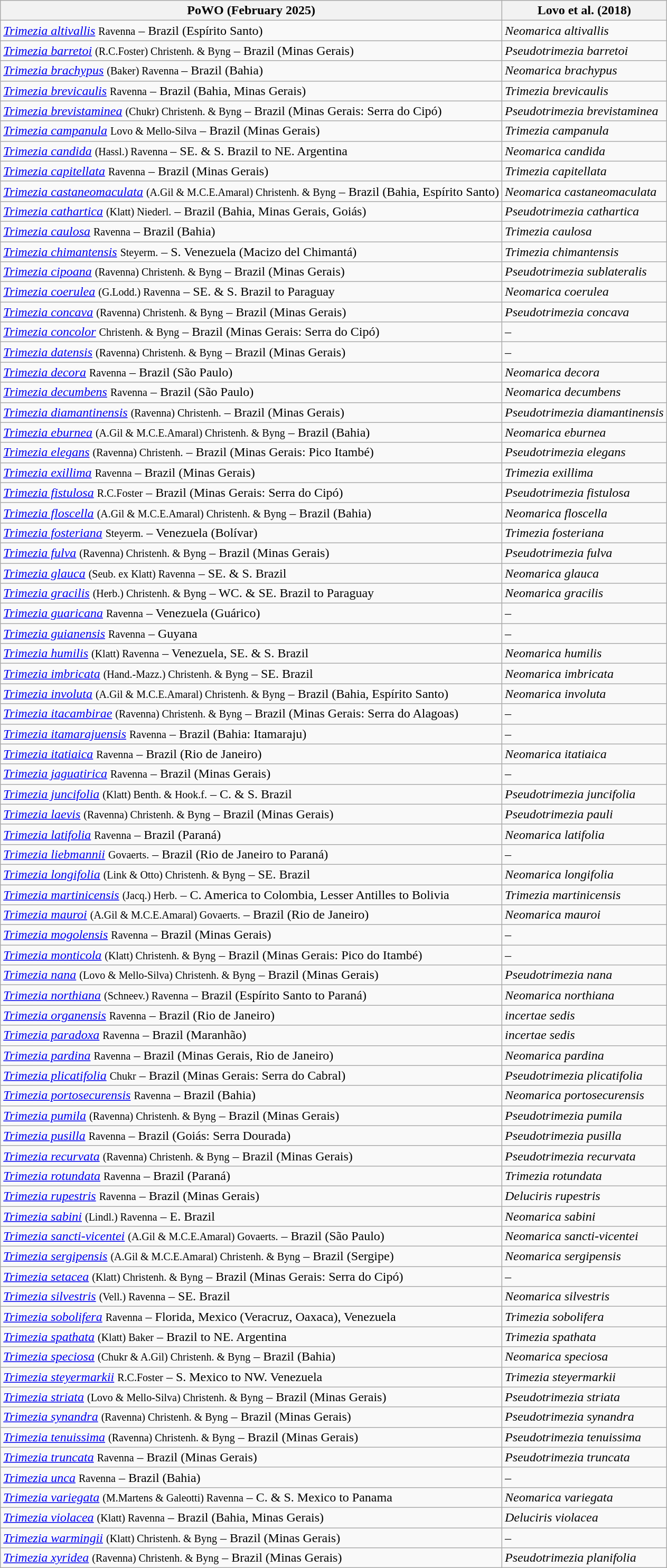<table class="wikitable sortable">
<tr>
<th>PoWO (February 2025)</th>
<th>Lovo et al. (2018)</th>
</tr>
<tr>
<td><em><a href='#'>Trimezia altivallis</a></em> <small>Ravenna</small> – Brazil (Espírito Santo)</td>
<td><em>Neomarica altivallis</em></td>
</tr>
<tr>
<td><em><a href='#'>Trimezia barretoi</a></em> <small>(R.C.Foster) Christenh. & Byng</small> – Brazil (Minas Gerais)</td>
<td><em>Pseudotrimezia barretoi</em></td>
</tr>
<tr>
<td><em><a href='#'>Trimezia brachypus</a></em> <small>(Baker) Ravenna </small> – Brazil (Bahia)</td>
<td><em>Neomarica brachypus</em></td>
</tr>
<tr>
<td><em><a href='#'>Trimezia brevicaulis</a></em> <small>Ravenna</small> – Brazil (Bahia, Minas Gerais)</td>
<td><em>Trimezia brevicaulis</em></td>
</tr>
<tr>
<td><em><a href='#'>Trimezia brevistaminea</a></em> <small>(Chukr) Christenh. & Byng</small> – Brazil (Minas Gerais: Serra do Cipó)</td>
<td><em>Pseudotrimezia brevistaminea</em></td>
</tr>
<tr>
<td><em><a href='#'>Trimezia campanula</a></em> <small>Lovo & Mello-Silva</small> – Brazil (Minas Gerais)</td>
<td><em>Trimezia campanula</em></td>
</tr>
<tr>
<td><em><a href='#'>Trimezia candida</a></em> <small>(Hassl.) Ravenna </small> – SE. & S. Brazil to NE. Argentina</td>
<td><em>Neomarica candida</em></td>
</tr>
<tr>
<td><em><a href='#'>Trimezia capitellata</a></em> <small>Ravenna</small> – Brazil (Minas Gerais)</td>
<td><em>Trimezia capitellata</em></td>
</tr>
<tr>
<td><em><a href='#'>Trimezia castaneomaculata</a></em> <small>(A.Gil & M.C.E.Amaral) Christenh. & Byng</small> – Brazil (Bahia, Espírito Santo)</td>
<td><em>Neomarica castaneomaculata</em></td>
</tr>
<tr>
<td><em><a href='#'>Trimezia cathartica</a></em> <small>(Klatt) Niederl.</small> – Brazil (Bahia, Minas Gerais, Goiás)</td>
<td><em>Pseudotrimezia cathartica</em></td>
</tr>
<tr>
<td><em><a href='#'>Trimezia caulosa</a></em> <small>Ravenna</small> – Brazil (Bahia)</td>
<td><em>Trimezia caulosa</em></td>
</tr>
<tr>
<td><em><a href='#'>Trimezia chimantensis</a></em> <small>Steyerm.</small> – S. Venezuela (Macizo del Chimantá)</td>
<td><em>Trimezia chimantensis</em></td>
</tr>
<tr>
<td><em><a href='#'>Trimezia cipoana</a></em> <small>(Ravenna) Christenh. & Byng</small> – Brazil (Minas Gerais)</td>
<td><em>Pseudotrimezia sublateralis</em></td>
</tr>
<tr>
<td><em><a href='#'>Trimezia coerulea</a></em> <small>(G.Lodd.) Ravenna</small> – SE. & S. Brazil to Paraguay</td>
<td><em>Neomarica coerulea</em></td>
</tr>
<tr>
<td><em><a href='#'>Trimezia concava</a></em> <small>(Ravenna) Christenh. & Byng</small> – Brazil (Minas Gerais)</td>
<td><em>Pseudotrimezia concava</em></td>
</tr>
<tr>
<td><em><a href='#'>Trimezia concolor</a></em> <small>Christenh. & Byng</small> – Brazil (Minas Gerais: Serra do Cipó)</td>
<td>–</td>
</tr>
<tr>
<td><em><a href='#'>Trimezia datensis</a></em> <small>(Ravenna) Christenh. & Byng</small> – Brazil (Minas Gerais)</td>
<td>–</td>
</tr>
<tr>
<td><em><a href='#'>Trimezia decora</a></em> <small>Ravenna</small> – Brazil (São Paulo)</td>
<td><em>Neomarica decora</em></td>
</tr>
<tr>
<td><em><a href='#'>Trimezia decumbens</a></em> <small>Ravenna</small> – Brazil (São Paulo)</td>
<td><em>Neomarica decumbens</em></td>
</tr>
<tr>
<td><em><a href='#'>Trimezia diamantinensis</a></em> <small>(Ravenna) Christenh.</small> – Brazil (Minas Gerais)</td>
<td><em>Pseudotrimezia diamantinensis</em></td>
</tr>
<tr>
<td><em><a href='#'>Trimezia eburnea</a></em> <small>(A.Gil & M.C.E.Amaral) Christenh. & Byng</small> – Brazil (Bahia)</td>
<td><em>Neomarica eburnea</em></td>
</tr>
<tr>
<td><em><a href='#'>Trimezia elegans</a></em> <small>(Ravenna) Christenh.</small> – Brazil (Minas Gerais: Pico Itambé)</td>
<td><em>Pseudotrimezia elegans</em></td>
</tr>
<tr>
<td><em><a href='#'>Trimezia exillima</a></em> <small>Ravenna</small> – Brazil (Minas Gerais)</td>
<td><em>Trimezia exillima</em></td>
</tr>
<tr>
<td><em><a href='#'>Trimezia fistulosa</a></em> <small>R.C.Foster</small> – Brazil (Minas Gerais: Serra do Cipó)</td>
<td><em>Pseudotrimezia fistulosa</em></td>
</tr>
<tr>
<td><em><a href='#'>Trimezia floscella</a></em> <small>(A.Gil & M.C.E.Amaral) Christenh. & Byng</small> – Brazil (Bahia)</td>
<td><em>Neomarica floscella</em></td>
</tr>
<tr>
<td><em><a href='#'>Trimezia fosteriana</a></em> <small>Steyerm.</small> – Venezuela (Bolívar)</td>
<td><em>Trimezia fosteriana</em></td>
</tr>
<tr>
<td><em><a href='#'>Trimezia fulva</a></em> <small>(Ravenna) Christenh. & Byng</small> – Brazil (Minas Gerais)</td>
<td><em>Pseudotrimezia fulva</em></td>
</tr>
<tr>
<td><em><a href='#'>Trimezia glauca</a></em> <small>(Seub. ex Klatt) Ravenna</small> – SE. & S. Brazil</td>
<td><em>Neomarica glauca</em></td>
</tr>
<tr>
<td><em><a href='#'>Trimezia gracilis</a></em> <small>(Herb.) Christenh. & Byng</small> – WC. & SE. Brazil to Paraguay</td>
<td><em>Neomarica gracilis</em></td>
</tr>
<tr>
<td><em><a href='#'>Trimezia guaricana</a></em> <small>Ravenna</small> – Venezuela (Guárico)</td>
<td>–</td>
</tr>
<tr>
<td><em><a href='#'>Trimezia guianensis</a></em> <small>Ravenna</small> – Guyana</td>
<td>–</td>
</tr>
<tr>
<td><em><a href='#'>Trimezia humilis</a></em> <small>(Klatt) Ravenna</small> – Venezuela, SE. & S. Brazil</td>
<td><em>Neomarica humilis</em></td>
</tr>
<tr>
<td><em><a href='#'>Trimezia imbricata</a></em> <small>(Hand.-Mazz.) Christenh. & Byng</small> – SE. Brazil</td>
<td><em>Neomarica imbricata</em></td>
</tr>
<tr>
<td><em><a href='#'>Trimezia involuta</a></em> <small>(A.Gil & M.C.E.Amaral) Christenh. & Byng</small> – Brazil (Bahia, Espírito Santo)</td>
<td><em>Neomarica involuta</em></td>
</tr>
<tr>
<td><em><a href='#'>Trimezia itacambirae</a></em> <small>(Ravenna) Christenh. & Byng</small> – Brazil (Minas Gerais: Serra do Alagoas)</td>
<td>–</td>
</tr>
<tr>
<td><em><a href='#'>Trimezia itamarajuensis</a></em> <small>Ravenna</small> – Brazil (Bahia: Itamaraju)</td>
<td>–</td>
</tr>
<tr>
<td><em><a href='#'>Trimezia itatiaica</a></em> <small>Ravenna</small> – Brazil (Rio de Janeiro)</td>
<td><em>Neomarica itatiaica</em></td>
</tr>
<tr>
<td><em><a href='#'>Trimezia jaguatirica</a></em> <small>Ravenna</small> – Brazil (Minas Gerais)</td>
<td>–</td>
</tr>
<tr>
<td><em><a href='#'>Trimezia juncifolia</a></em> <small>(Klatt) Benth. & Hook.f.</small> – C. & S. Brazil</td>
<td><em>Pseudotrimezia juncifolia</em></td>
</tr>
<tr>
<td><em><a href='#'>Trimezia laevis</a></em> <small>(Ravenna) Christenh. & Byng</small> – Brazil (Minas Gerais)</td>
<td><em>Pseudotrimezia pauli</em></td>
</tr>
<tr>
<td><em><a href='#'>Trimezia latifolia</a></em> <small>Ravenna</small> – Brazil (Paraná)</td>
<td><em>Neomarica latifolia</em></td>
</tr>
<tr>
<td><em><a href='#'>Trimezia liebmannii</a></em> <small>Govaerts.</small> – Brazil (Rio de Janeiro to Paraná)</td>
<td>–</td>
</tr>
<tr>
<td><em><a href='#'>Trimezia longifolia</a></em> <small>(Link & Otto) Christenh. & Byng</small> – SE. Brazil</td>
<td><em>Neomarica longifolia</em></td>
</tr>
<tr>
<td><em><a href='#'>Trimezia martinicensis</a></em> <small>(Jacq.) Herb.</small> – C. America to Colombia, Lesser Antilles to Bolivia</td>
<td><em>Trimezia martinicensis</em></td>
</tr>
<tr>
<td><em><a href='#'>Trimezia mauroi</a></em> <small>(A.Gil & M.C.E.Amaral) Govaerts.</small> – Brazil (Rio de Janeiro)</td>
<td><em>Neomarica mauroi</em></td>
</tr>
<tr>
<td><em><a href='#'>Trimezia mogolensis</a></em> <small>Ravenna</small> – Brazil (Minas Gerais)</td>
<td>–</td>
</tr>
<tr>
<td><em><a href='#'>Trimezia monticola</a></em> <small>(Klatt) Christenh. & Byng</small> – Brazil (Minas Gerais: Pico do Itambé)</td>
<td>–</td>
</tr>
<tr>
<td><em><a href='#'>Trimezia nana</a></em> <small>(Lovo & Mello-Silva) Christenh. & Byng</small> – Brazil (Minas Gerais)</td>
<td><em>Pseudotrimezia nana</em></td>
</tr>
<tr>
<td><em><a href='#'>Trimezia northiana</a></em> <small>(Schneev.) Ravenna</small> – Brazil (Espírito Santo to Paraná)</td>
<td><em>Neomarica northiana</em></td>
</tr>
<tr>
<td><em><a href='#'>Trimezia organensis</a></em> <small>Ravenna</small> – Brazil (Rio de Janeiro)</td>
<td><em>incertae sedis</em></td>
</tr>
<tr>
<td><em><a href='#'>Trimezia paradoxa</a></em> <small>Ravenna</small> – Brazil (Maranhão)</td>
<td><em>incertae sedis</em></td>
</tr>
<tr>
<td><em><a href='#'>Trimezia pardina</a></em> <small>Ravenna</small> – Brazil (Minas Gerais, Rio de Janeiro)</td>
<td><em>Neomarica pardina</em></td>
</tr>
<tr>
<td><em><a href='#'>Trimezia plicatifolia</a></em> <small>Chukr</small> – Brazil (Minas Gerais: Serra do Cabral)</td>
<td><em>Pseudotrimezia plicatifolia</em></td>
</tr>
<tr>
<td><em><a href='#'>Trimezia portosecurensis</a></em> <small>Ravenna</small> – Brazil (Bahia)</td>
<td><em>Neomarica portosecurensis</em></td>
</tr>
<tr>
<td><em><a href='#'>Trimezia pumila</a></em> <small>(Ravenna) Christenh. & Byng</small> – Brazil (Minas Gerais)</td>
<td><em>Pseudotrimezia pumila</em></td>
</tr>
<tr>
<td><em><a href='#'>Trimezia pusilla</a></em> <small>Ravenna</small> – Brazil (Goiás: Serra Dourada)</td>
<td><em>Pseudotrimezia pusilla</em></td>
</tr>
<tr>
<td><em><a href='#'>Trimezia recurvata</a></em> <small>(Ravenna) Christenh. & Byng</small> – Brazil (Minas Gerais)</td>
<td><em>Pseudotrimezia recurvata</em></td>
</tr>
<tr>
<td><em><a href='#'>Trimezia rotundata</a></em> <small>Ravenna</small> – Brazil (Paraná)</td>
<td><em>Trimezia rotundata</em></td>
</tr>
<tr>
<td><em><a href='#'>Trimezia rupestris</a></em> <small>Ravenna</small>  – Brazil (Minas Gerais)</td>
<td><em>Deluciris rupestris</em></td>
</tr>
<tr>
<td><em><a href='#'>Trimezia sabini</a></em> <small>(Lindl.) Ravenna</small> – E. Brazil</td>
<td><em>Neomarica sabini</em></td>
</tr>
<tr>
<td><em><a href='#'>Trimezia sancti-vicentei</a></em> <small>(A.Gil & M.C.E.Amaral) Govaerts.</small> – Brazil (São Paulo)</td>
<td><em>Neomarica sancti-vicentei</em></td>
</tr>
<tr>
<td><em><a href='#'>Trimezia sergipensis</a></em> <small>(A.Gil & M.C.E.Amaral) Christenh. & Byng</small> – Brazil (Sergipe)</td>
<td><em>Neomarica sergipensis</em></td>
</tr>
<tr>
<td><em><a href='#'>Trimezia setacea</a></em> <small>(Klatt) Christenh. & Byng</small> – Brazil (Minas Gerais: Serra do Cipó)</td>
<td>–</td>
</tr>
<tr>
<td><em><a href='#'>Trimezia silvestris</a></em> <small>(Vell.) Ravenna</small> – SE. Brazil</td>
<td><em>Neomarica silvestris</em></td>
</tr>
<tr>
<td><em><a href='#'>Trimezia sobolifera</a></em> <small>Ravenna</small> – Florida, Mexico (Veracruz, Oaxaca), Venezuela</td>
<td><em>Trimezia sobolifera</em></td>
</tr>
<tr>
<td><em><a href='#'>Trimezia spathata</a></em> <small>(Klatt) Baker</small> – Brazil to NE. Argentina</td>
<td><em>Trimezia spathata</em></td>
</tr>
<tr>
<td><em><a href='#'>Trimezia speciosa</a></em> <small>(Chukr & A.Gil) Christenh. & Byng</small> – Brazil (Bahia)</td>
<td><em>Neomarica speciosa</em></td>
</tr>
<tr>
<td><em><a href='#'>Trimezia steyermarkii</a></em> <small>R.C.Foster</small> – S. Mexico to NW. Venezuela</td>
<td><em>Trimezia steyermarkii</em></td>
</tr>
<tr>
<td><em><a href='#'>Trimezia striata</a></em> <small>(Lovo & Mello-Silva) Christenh. & Byng</small> – Brazil (Minas Gerais)</td>
<td><em>Pseudotrimezia striata</em></td>
</tr>
<tr>
<td><em><a href='#'>Trimezia synandra</a></em> <small>(Ravenna) Christenh. & Byng</small> – Brazil (Minas Gerais)</td>
<td><em>Pseudotrimezia synandra</em></td>
</tr>
<tr>
<td><em><a href='#'>Trimezia tenuissima</a></em> <small>(Ravenna) Christenh. & Byng</small> – Brazil (Minas Gerais)</td>
<td><em>Pseudotrimezia tenuissima</em></td>
</tr>
<tr>
<td><em><a href='#'>Trimezia truncata</a></em> <small>Ravenna</small> – Brazil (Minas Gerais)</td>
<td><em>Pseudotrimezia truncata</em></td>
</tr>
<tr>
<td><em><a href='#'>Trimezia unca</a></em> <small>Ravenna</small> – Brazil (Bahia)</td>
<td>–</td>
</tr>
<tr>
<td><em><a href='#'>Trimezia variegata</a></em> <small>(M.Martens & Galeotti) Ravenna</small> – C. & S. Mexico to Panama</td>
<td><em>Neomarica variegata</em></td>
</tr>
<tr>
<td><em><a href='#'>Trimezia violacea</a></em> <small>(Klatt) Ravenna</small> – Brazil (Bahia, Minas Gerais)</td>
<td><em>Deluciris violacea</em></td>
</tr>
<tr>
<td><em><a href='#'>Trimezia warmingii</a></em> <small>(Klatt) Christenh. & Byng</small> – Brazil (Minas Gerais)</td>
<td>–</td>
</tr>
<tr>
<td><em><a href='#'>Trimezia xyridea</a></em> <small>(Ravenna) Christenh. & Byng</small> – Brazil (Minas Gerais)</td>
<td><em>Pseudotrimezia planifolia</em></td>
</tr>
</table>
